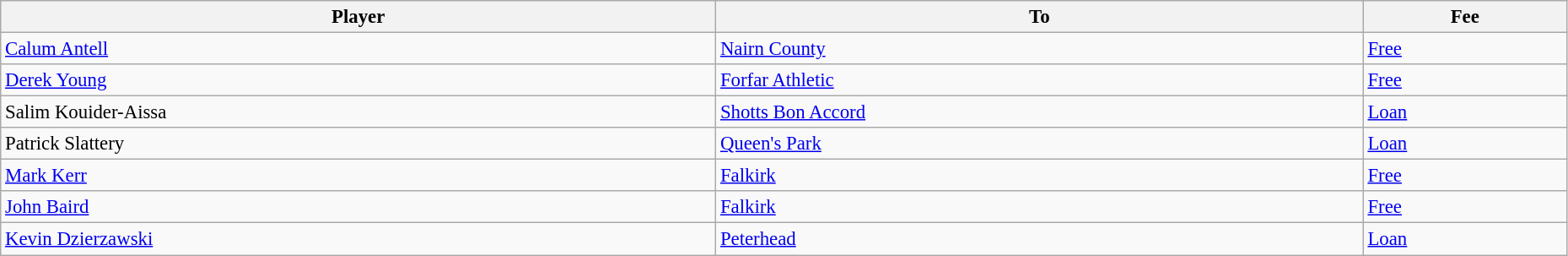<table class="wikitable" style="text-align:center; font-size:95%;width:98%; text-align:left">
<tr>
<th>Player</th>
<th>To</th>
<th>Fee</th>
</tr>
<tr>
<td> <a href='#'>Calum Antell</a></td>
<td> <a href='#'>Nairn County</a></td>
<td><a href='#'>Free</a></td>
</tr>
<tr>
<td> <a href='#'>Derek Young</a></td>
<td> <a href='#'>Forfar Athletic</a></td>
<td><a href='#'>Free</a></td>
</tr>
<tr>
<td> Salim Kouider-Aissa</td>
<td> <a href='#'>Shotts Bon Accord</a></td>
<td><a href='#'>Loan</a></td>
</tr>
<tr>
<td> Patrick Slattery</td>
<td> <a href='#'>Queen's Park</a></td>
<td><a href='#'>Loan</a></td>
</tr>
<tr>
<td> <a href='#'>Mark Kerr</a></td>
<td> <a href='#'>Falkirk</a></td>
<td><a href='#'>Free</a></td>
</tr>
<tr>
<td> <a href='#'>John Baird</a></td>
<td> <a href='#'>Falkirk</a></td>
<td><a href='#'>Free</a></td>
</tr>
<tr>
<td> <a href='#'>Kevin Dzierzawski</a></td>
<td> <a href='#'>Peterhead</a></td>
<td><a href='#'>Loan</a></td>
</tr>
</table>
